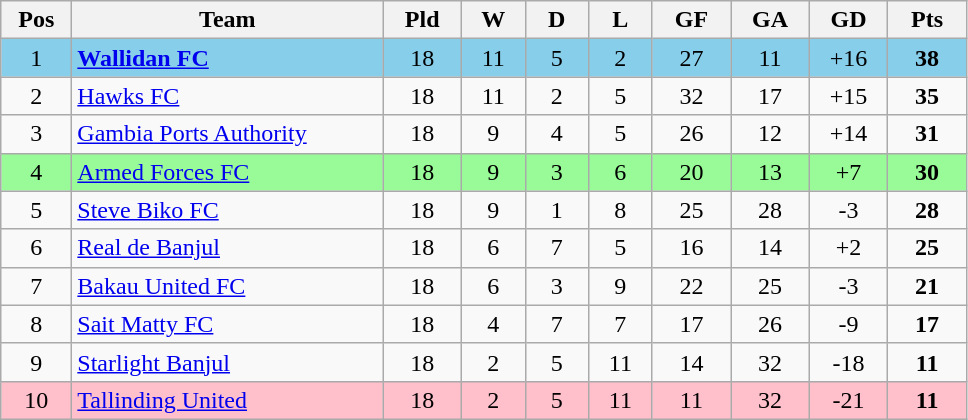<table class="wikitable" style="text-align: center;">
<tr>
<th style="width: 40px;">Pos</th>
<th style="width: 200px;">Team</th>
<th style="width: 45px;">Pld</th>
<th style="width: 35px;">W</th>
<th style="width: 35px;">D</th>
<th style="width: 35px;">L</th>
<th style="width: 45px;">GF</th>
<th style="width: 45px;">GA</th>
<th style="width: 45px;">GD</th>
<th style="width: 45px;">Pts</th>
</tr>
<tr style="background:#87ceeb;">
<td>1</td>
<td style="text-align: left;"><strong><a href='#'>Wallidan FC</a></strong></td>
<td>18</td>
<td>11</td>
<td>5</td>
<td>2</td>
<td>27</td>
<td>11</td>
<td>+16</td>
<td><strong>38</strong></td>
</tr>
<tr>
<td>2</td>
<td style="text-align: left;"><a href='#'>Hawks FC</a></td>
<td>18</td>
<td>11</td>
<td>2</td>
<td>5</td>
<td>32</td>
<td>17</td>
<td>+15</td>
<td><strong>35</strong></td>
</tr>
<tr>
<td>3</td>
<td style="text-align: left;"><a href='#'>Gambia Ports Authority</a></td>
<td>18</td>
<td>9</td>
<td>4</td>
<td>5</td>
<td>26</td>
<td>12</td>
<td>+14</td>
<td><strong>31</strong></td>
</tr>
<tr style="background:#98fb98;">
<td>4</td>
<td style="text-align: left;"><a href='#'>Armed Forces FC</a></td>
<td>18</td>
<td>9</td>
<td>3</td>
<td>6</td>
<td>20</td>
<td>13</td>
<td>+7</td>
<td><strong>30</strong></td>
</tr>
<tr>
<td>5</td>
<td style="text-align: left;"><a href='#'>Steve Biko FC</a></td>
<td>18</td>
<td>9</td>
<td>1</td>
<td>8</td>
<td>25</td>
<td>28</td>
<td>-3</td>
<td><strong>28</strong></td>
</tr>
<tr>
<td>6</td>
<td style="text-align: left;"><a href='#'>Real de Banjul</a></td>
<td>18</td>
<td>6</td>
<td>7</td>
<td>5</td>
<td>16</td>
<td>14</td>
<td>+2</td>
<td><strong>25</strong></td>
</tr>
<tr>
<td>7</td>
<td style="text-align: left;"><a href='#'>Bakau United FC</a></td>
<td>18</td>
<td>6</td>
<td>3</td>
<td>9</td>
<td>22</td>
<td>25</td>
<td>-3</td>
<td><strong>21</strong></td>
</tr>
<tr>
<td>8</td>
<td style="text-align: left;"><a href='#'>Sait Matty FC</a></td>
<td>18</td>
<td>4</td>
<td>7</td>
<td>7</td>
<td>17</td>
<td>26</td>
<td>-9</td>
<td><strong>17</strong></td>
</tr>
<tr -style="background:#ffc0cb;">
<td>9</td>
<td style="text-align: left;"><a href='#'>Starlight Banjul</a></td>
<td>18</td>
<td>2</td>
<td>5</td>
<td>11</td>
<td>14</td>
<td>32</td>
<td>-18</td>
<td><strong>11</strong></td>
</tr>
<tr style="background:#ffc0cb;">
<td>10</td>
<td style="text-align: left;"><a href='#'>Tallinding United</a></td>
<td>18</td>
<td>2</td>
<td>5</td>
<td>11</td>
<td>11</td>
<td>32</td>
<td>-21</td>
<td><strong>11</strong></td>
</tr>
</table>
